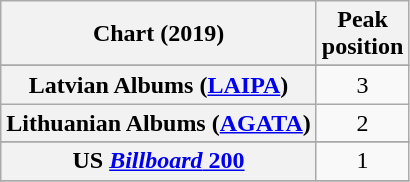<table class="wikitable sortable plainrowheaders" style="text-align:center">
<tr>
<th scope="col">Chart (2019)</th>
<th scope="col">Peak<br>position</th>
</tr>
<tr>
</tr>
<tr>
</tr>
<tr>
</tr>
<tr>
</tr>
<tr>
</tr>
<tr>
</tr>
<tr>
</tr>
<tr>
</tr>
<tr>
</tr>
<tr>
</tr>
<tr>
</tr>
<tr>
<th scope="row">Latvian Albums (<a href='#'>LAIPA</a>)</th>
<td>3</td>
</tr>
<tr>
<th scope="row">Lithuanian Albums (<a href='#'>AGATA</a>)</th>
<td>2</td>
</tr>
<tr>
</tr>
<tr>
</tr>
<tr>
</tr>
<tr>
</tr>
<tr>
</tr>
<tr>
</tr>
<tr>
<th scope="row">US <a href='#'><em>Billboard</em> 200</a></th>
<td>1</td>
</tr>
<tr>
</tr>
</table>
